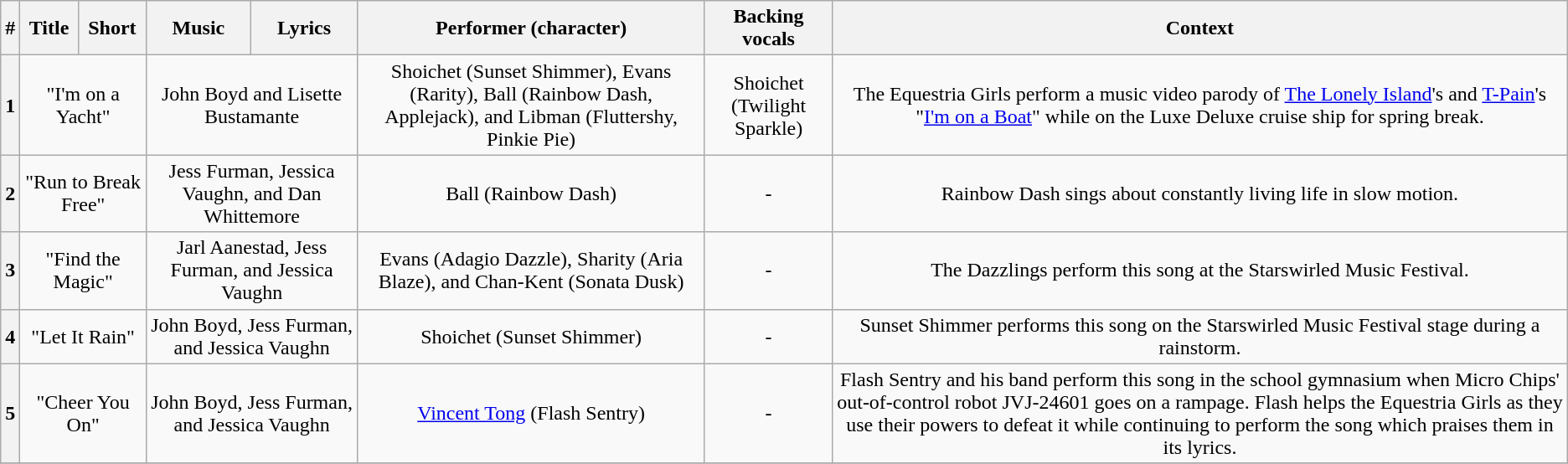<table class="wikitable sortable" style="text-align: center">
<tr>
<th>#</th>
<th><strong>Title</strong></th>
<th><strong>Short</strong></th>
<th>Music</th>
<th>Lyrics</th>
<th><strong>Performer (character)</strong></th>
<th><strong>Backing vocals</strong></th>
<th><strong>Context</strong></th>
</tr>
<tr>
<th>1</th>
<td colspan=2>"I'm on a Yacht"</td>
<td colspan=2>John Boyd and Lisette Bustamante</td>
<td>Shoichet (Sunset Shimmer), Evans (Rarity), Ball (Rainbow Dash, Applejack), and Libman (Fluttershy, Pinkie Pie)</td>
<td>Shoichet (Twilight Sparkle)</td>
<td>The Equestria Girls perform a music video parody of <a href='#'>The Lonely Island</a>'s and <a href='#'>T-Pain</a>'s "<a href='#'>I'm on a Boat</a>" while on the Luxe Deluxe cruise ship for spring break.</td>
</tr>
<tr>
<th>2</th>
<td colspan=2>"Run to Break Free"</td>
<td colspan=2>Jess Furman, Jessica Vaughn, and Dan Whittemore</td>
<td>Ball (Rainbow Dash)</td>
<td>-</td>
<td>Rainbow Dash sings about constantly living life in slow motion.</td>
</tr>
<tr>
<th>3</th>
<td colspan=2>"Find the Magic"</td>
<td colspan=2>Jarl Aanestad, Jess Furman, and Jessica Vaughn</td>
<td>Evans (Adagio Dazzle), Sharity (Aria Blaze), and Chan-Kent (Sonata Dusk)</td>
<td>-</td>
<td>The Dazzlings perform this song at the Starswirled Music Festival.</td>
</tr>
<tr>
<th>4</th>
<td colspan=2>"Let It Rain"</td>
<td colspan=2>John Boyd, Jess Furman, and Jessica Vaughn</td>
<td>Shoichet (Sunset Shimmer)</td>
<td>-</td>
<td>Sunset Shimmer performs this song on the Starswirled Music Festival stage during a rainstorm.</td>
</tr>
<tr>
<th>5</th>
<td colspan=2>"Cheer You On"</td>
<td colspan=2>John Boyd, Jess Furman, and Jessica Vaughn</td>
<td><a href='#'>Vincent Tong</a> (Flash Sentry)</td>
<td>-</td>
<td>Flash Sentry and his band perform this song in the school gymnasium when Micro Chips' out-of-control robot JVJ-24601 goes on a rampage. Flash helps the Equestria Girls as they use their powers to defeat it while continuing to perform the song which praises them in its lyrics.</td>
</tr>
<tr>
</tr>
</table>
